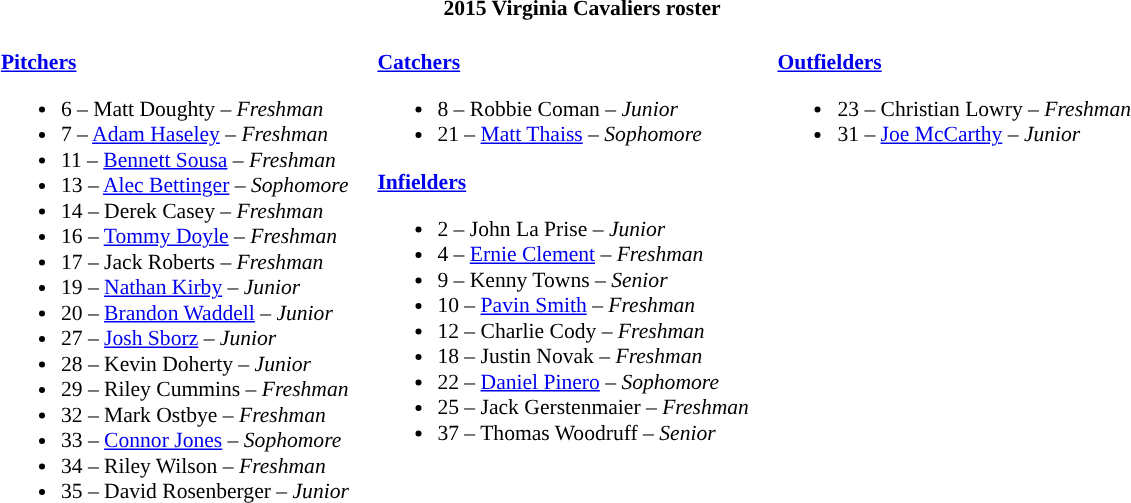<table class="toccolours" style="border-collapse:collapse; font-size:90%;">
<tr>
<th colspan=9>2015 Virginia Cavaliers roster</th>
</tr>
<tr>
<td width="03"> </td>
<td valign="top"><br><strong><a href='#'>Pitchers</a></strong><ul><li>6 – Matt Doughty – <em>Freshman</em></li><li>7 – <a href='#'>Adam Haseley</a> – <em>Freshman</em></li><li>11 – <a href='#'>Bennett Sousa</a> – <em>Freshman</em></li><li>13 – <a href='#'>Alec Bettinger</a> – <em>Sophomore</em></li><li>14 – Derek Casey – <em>Freshman</em></li><li>16 – <a href='#'>Tommy Doyle</a> – <em>Freshman</em></li><li>17 – Jack Roberts – <em> Freshman</em></li><li>19 – <a href='#'>Nathan Kirby</a> – <em>Junior</em></li><li>20 – <a href='#'>Brandon Waddell</a> – <em>Junior</em></li><li>27 – <a href='#'>Josh Sborz</a> – <em>Junior</em></li><li>28 – Kevin Doherty – <em>Junior</em></li><li>29 – Riley Cummins – <em>Freshman</em></li><li>32 – Mark Ostbye – <em>Freshman</em></li><li>33 – <a href='#'>Connor Jones</a> – <em>Sophomore</em></li><li>34 – Riley Wilson – <em>Freshman</em></li><li>35 – David Rosenberger – <em>Junior</em></li></ul></td>
<td width="15"> </td>
<td valign="top"><br><strong><a href='#'>Catchers</a></strong><ul><li>8 – Robbie Coman – <em>Junior</em></li><li>21 – <a href='#'>Matt Thaiss</a> – <em>Sophomore</em></li></ul><strong><a href='#'>Infielders</a></strong><ul><li>2 – John La Prise – <em>Junior</em></li><li>4 – <a href='#'>Ernie Clement</a> – <em>Freshman</em></li><li>9 – Kenny Towns – <em>Senior</em></li><li>10 – <a href='#'>Pavin Smith</a> – <em>Freshman</em></li><li>12 – Charlie Cody – <em>Freshman</em></li><li>18 – Justin Novak – <em>Freshman</em></li><li>22 – <a href='#'>Daniel Pinero</a> – <em>Sophomore</em></li><li>25 – Jack Gerstenmaier – <em>Freshman</em></li><li>37 – Thomas Woodruff – <em>Senior</em></li></ul></td>
<td width="15"> </td>
<td valign="top"><br><strong><a href='#'>Outfielders</a></strong><ul><li>23 – Christian Lowry – <em>Freshman</em></li><li>31 – <a href='#'>Joe McCarthy</a> – <em>Junior</em></li></ul></td>
<td width="25"> </td>
</tr>
</table>
